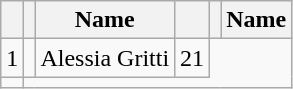<table class="wikitable">
<tr>
<th></th>
<th></th>
<th>Name</th>
<th></th>
<th></th>
<th>Name</th>
</tr>
<tr>
<td>1</td>
<td></td>
<td>Alessia Gritti</td>
<td>21</td>
</tr>
<tr>
<td></td>
</tr>
</table>
